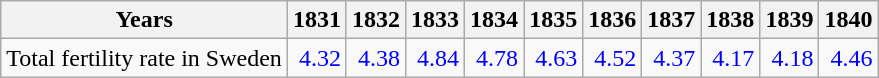<table class="wikitable " style="text-align:right">
<tr>
<th>Years</th>
<th>1831</th>
<th>1832</th>
<th>1833</th>
<th>1834</th>
<th>1835</th>
<th>1836</th>
<th>1837</th>
<th>1838</th>
<th>1839</th>
<th>1840</th>
</tr>
<tr>
<td style="text-align:left;">Total fertility rate in Sweden</td>
<td style="text-align:right; color:blue;">4.32</td>
<td style="text-align:right; color:blue;">4.38</td>
<td style="text-align:right; color:blue;">4.84</td>
<td style="text-align:right; color:blue;">4.78</td>
<td style="text-align:right; color:blue;">4.63</td>
<td style="text-align:right; color:blue;">4.52</td>
<td style="text-align:right; color:blue;">4.37</td>
<td style="text-align:right; color:blue;">4.17</td>
<td style="text-align:right; color:blue;">4.18</td>
<td style="text-align:right; color:blue;">4.46</td>
</tr>
</table>
